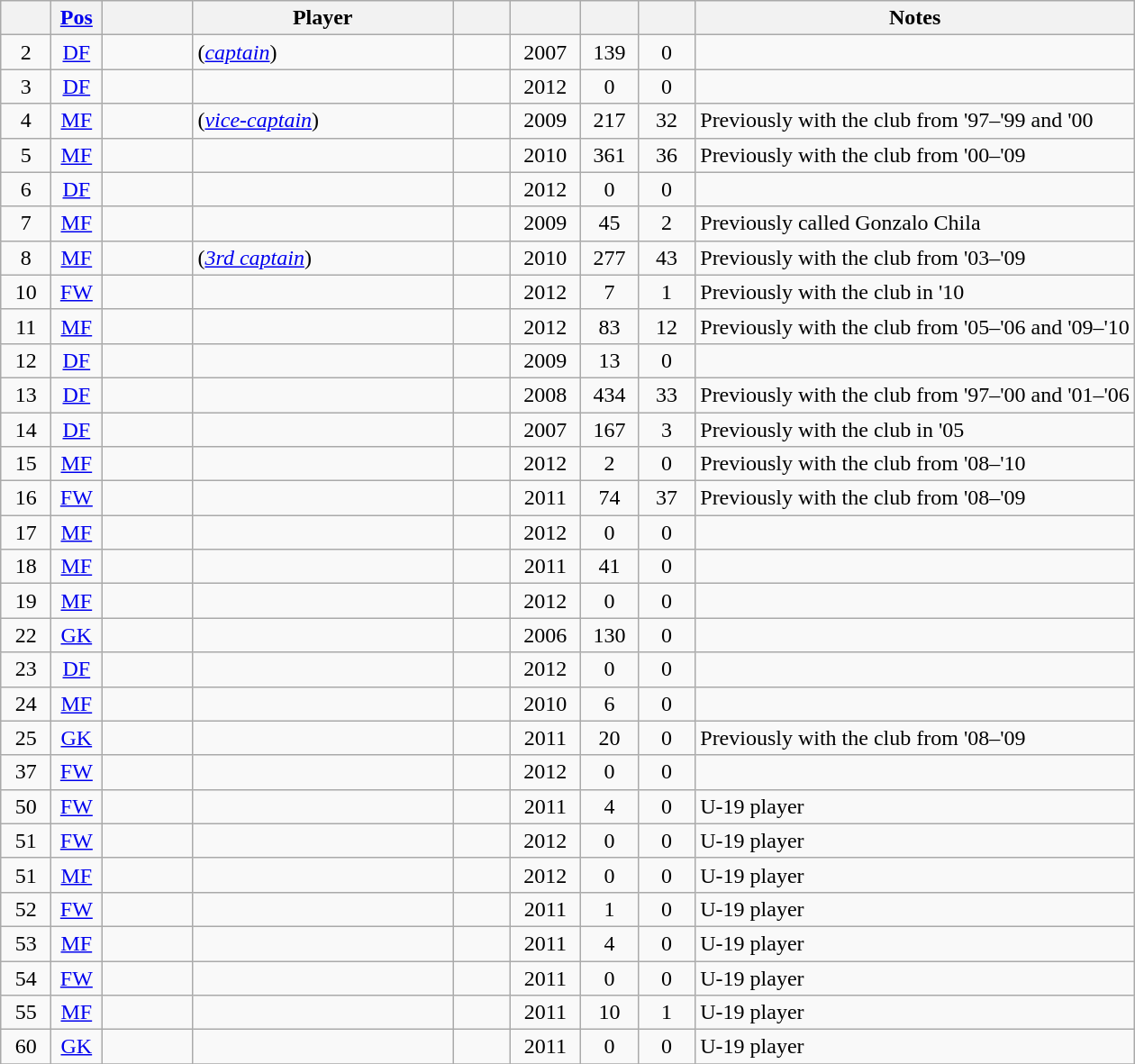<table class="wikitable sortable" style="text-align: center">
<tr>
<th width=30><br></th>
<th width=30><a href='#'>Pos</a><br></th>
<th width=60><br></th>
<th width=185>Player<br></th>
<th width=35><br></th>
<th width=45><br></th>
<th width=35><br></th>
<th width=35><br></th>
<th>Notes<br></th>
</tr>
<tr>
<td>2</td>
<td><a href='#'>DF</a></td>
<td></td>
<td align=left> (<em><a href='#'>captain</a></em>)</td>
<td></td>
<td>2007</td>
<td>139</td>
<td>0</td>
<td align=left></td>
</tr>
<tr>
<td>3</td>
<td><a href='#'>DF</a></td>
<td></td>
<td align=left></td>
<td></td>
<td>2012</td>
<td>0</td>
<td>0</td>
<td align=left></td>
</tr>
<tr>
<td>4</td>
<td><a href='#'>MF</a></td>
<td></td>
<td align=left> (<em><a href='#'>vice-captain</a></em>)</td>
<td></td>
<td>2009</td>
<td>217</td>
<td>32</td>
<td align=left>Previously with the club from '97–'99 and '00</td>
</tr>
<tr>
<td>5</td>
<td><a href='#'>MF</a></td>
<td></td>
<td align=left></td>
<td></td>
<td>2010</td>
<td>361</td>
<td>36</td>
<td align=left>Previously with the club from '00–'09</td>
</tr>
<tr>
<td>6</td>
<td><a href='#'>DF</a></td>
<td></td>
<td align=left></td>
<td></td>
<td>2012</td>
<td>0</td>
<td>0</td>
<td align=left></td>
</tr>
<tr>
<td>7</td>
<td><a href='#'>MF</a></td>
<td></td>
<td align=left></td>
<td></td>
<td>2009</td>
<td>45</td>
<td>2</td>
<td align=left>Previously called Gonzalo Chila</td>
</tr>
<tr>
<td>8</td>
<td><a href='#'>MF</a></td>
<td></td>
<td align=left> (<em><a href='#'>3rd captain</a></em>)</td>
<td></td>
<td>2010</td>
<td>277</td>
<td>43</td>
<td align=left>Previously with the club from '03–'09</td>
</tr>
<tr>
<td>10</td>
<td><a href='#'>FW</a></td>
<td></td>
<td align=left></td>
<td></td>
<td>2012</td>
<td>7</td>
<td>1</td>
<td align=left>Previously with the club in '10</td>
</tr>
<tr>
<td>11</td>
<td><a href='#'>MF</a></td>
<td></td>
<td align=left></td>
<td></td>
<td>2012</td>
<td>83</td>
<td>12</td>
<td align=left>Previously with the club from '05–'06 and '09–'10</td>
</tr>
<tr>
<td>12</td>
<td><a href='#'>DF</a></td>
<td></td>
<td align=left></td>
<td></td>
<td>2009</td>
<td>13</td>
<td>0</td>
<td align=left></td>
</tr>
<tr>
<td>13</td>
<td><a href='#'>DF</a></td>
<td></td>
<td align=left></td>
<td></td>
<td>2008</td>
<td>434</td>
<td>33</td>
<td align=left>Previously with the club from '97–'00 and '01–'06</td>
</tr>
<tr>
<td>14</td>
<td><a href='#'>DF</a></td>
<td></td>
<td align=left></td>
<td></td>
<td>2007</td>
<td>167</td>
<td>3</td>
<td align=left>Previously with the club in '05</td>
</tr>
<tr>
<td>15</td>
<td><a href='#'>MF</a></td>
<td></td>
<td align=left></td>
<td></td>
<td>2012</td>
<td>2</td>
<td>0</td>
<td align=left>Previously with the club from '08–'10</td>
</tr>
<tr>
<td>16</td>
<td><a href='#'>FW</a></td>
<td></td>
<td align=left></td>
<td></td>
<td>2011</td>
<td>74</td>
<td>37</td>
<td align=left>Previously with the club from '08–'09</td>
</tr>
<tr>
<td>17</td>
<td><a href='#'>MF</a></td>
<td></td>
<td align=left></td>
<td></td>
<td>2012</td>
<td>0</td>
<td>0</td>
<td align=left></td>
</tr>
<tr>
<td>18</td>
<td><a href='#'>MF</a></td>
<td></td>
<td align=left></td>
<td></td>
<td>2011</td>
<td>41</td>
<td>0</td>
<td align=left></td>
</tr>
<tr>
<td>19</td>
<td><a href='#'>MF</a></td>
<td></td>
<td align=left></td>
<td></td>
<td>2012</td>
<td>0</td>
<td>0</td>
<td align=left></td>
</tr>
<tr>
<td>22</td>
<td><a href='#'>GK</a></td>
<td></td>
<td align=left></td>
<td></td>
<td>2006</td>
<td>130</td>
<td>0</td>
<td align=left></td>
</tr>
<tr>
<td>23</td>
<td><a href='#'>DF</a></td>
<td></td>
<td align=left></td>
<td></td>
<td>2012</td>
<td>0</td>
<td>0</td>
<td align=left></td>
</tr>
<tr>
<td>24</td>
<td><a href='#'>MF</a></td>
<td></td>
<td align=left></td>
<td></td>
<td>2010</td>
<td>6</td>
<td>0</td>
<td align=left></td>
</tr>
<tr>
<td>25</td>
<td><a href='#'>GK</a></td>
<td></td>
<td align=left></td>
<td></td>
<td>2011</td>
<td>20</td>
<td>0</td>
<td align=left>Previously with the club from '08–'09</td>
</tr>
<tr>
<td>37</td>
<td><a href='#'>FW</a></td>
<td></td>
<td align=left></td>
<td></td>
<td>2012</td>
<td>0</td>
<td>0</td>
<td align=left></td>
</tr>
<tr>
<td>50</td>
<td><a href='#'>FW</a></td>
<td></td>
<td align=left></td>
<td></td>
<td>2011</td>
<td>4</td>
<td>0</td>
<td align=left>U-19 player</td>
</tr>
<tr>
<td>51</td>
<td><a href='#'>FW</a></td>
<td></td>
<td align=left></td>
<td></td>
<td>2012</td>
<td>0</td>
<td>0</td>
<td align=left>U-19 player</td>
</tr>
<tr>
<td>51</td>
<td><a href='#'>MF</a></td>
<td></td>
<td align=left></td>
<td></td>
<td>2012</td>
<td>0</td>
<td>0</td>
<td align=left>U-19 player</td>
</tr>
<tr>
<td>52</td>
<td><a href='#'>FW</a></td>
<td></td>
<td align=left></td>
<td></td>
<td>2011</td>
<td>1</td>
<td>0</td>
<td align=left>U-19 player</td>
</tr>
<tr>
<td>53</td>
<td><a href='#'>MF</a></td>
<td></td>
<td align=left></td>
<td></td>
<td>2011</td>
<td>4</td>
<td>0</td>
<td align=left>U-19 player</td>
</tr>
<tr>
<td>54</td>
<td><a href='#'>FW</a></td>
<td></td>
<td align=left></td>
<td></td>
<td>2011</td>
<td>0</td>
<td>0</td>
<td align=left>U-19 player</td>
</tr>
<tr>
<td>55</td>
<td><a href='#'>MF</a></td>
<td></td>
<td align=left></td>
<td></td>
<td>2011</td>
<td>10</td>
<td>1</td>
<td align=left>U-19 player</td>
</tr>
<tr>
<td>60</td>
<td><a href='#'>GK</a></td>
<td></td>
<td align=left></td>
<td></td>
<td>2011</td>
<td>0</td>
<td>0</td>
<td align=left>U-19 player</td>
</tr>
<tr>
</tr>
</table>
